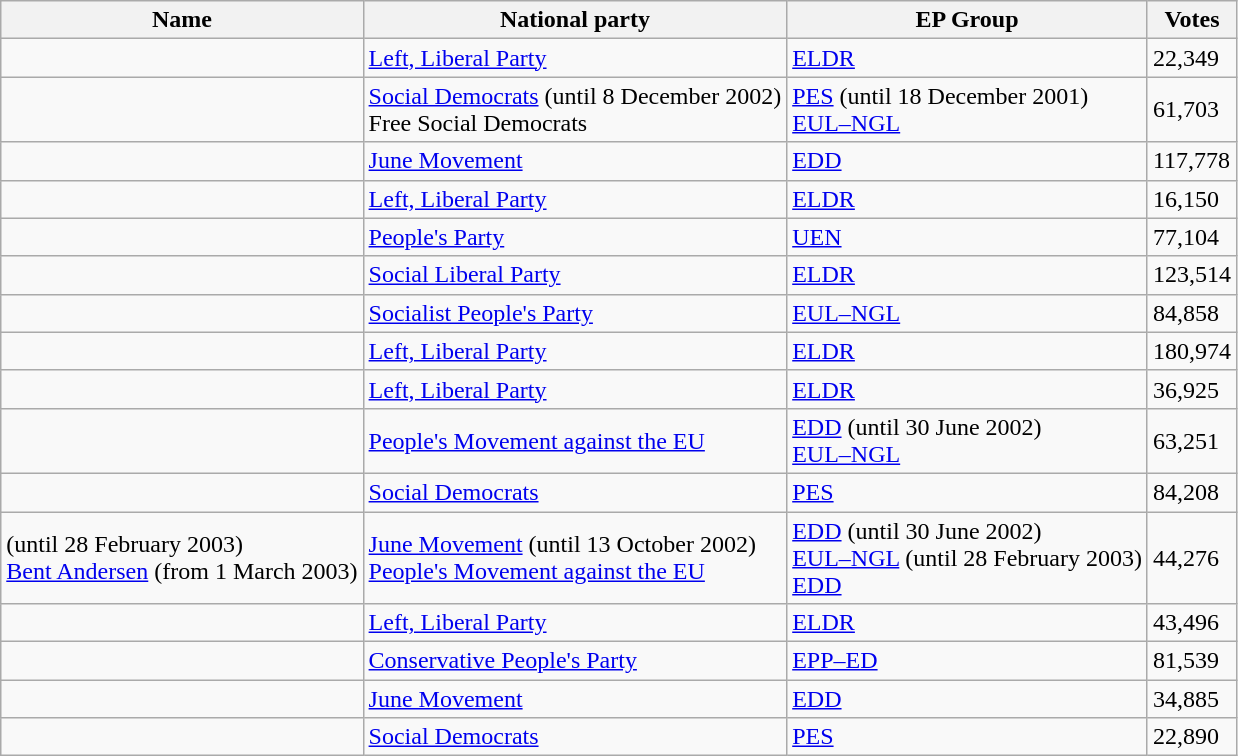<table class="sortable wikitable">
<tr>
<th>Name</th>
<th>National party</th>
<th>EP Group</th>
<th>Votes</th>
</tr>
<tr>
<td></td>
<td> <a href='#'>Left, Liberal Party</a></td>
<td> <a href='#'>ELDR</a></td>
<td>22,349</td>
</tr>
<tr>
<td></td>
<td> <a href='#'>Social Democrats</a> (until 8 December 2002)<br> Free Social Democrats</td>
<td> <a href='#'>PES</a> (until 18 December 2001)<br> <a href='#'>EUL–NGL</a></td>
<td>61,703</td>
</tr>
<tr>
<td></td>
<td> <a href='#'>June Movement</a></td>
<td> <a href='#'>EDD</a></td>
<td>117,778</td>
</tr>
<tr>
<td></td>
<td> <a href='#'>Left, Liberal Party</a></td>
<td> <a href='#'>ELDR</a></td>
<td>16,150</td>
</tr>
<tr>
<td></td>
<td> <a href='#'>People's Party</a></td>
<td> <a href='#'>UEN</a></td>
<td>77,104</td>
</tr>
<tr>
<td></td>
<td> <a href='#'>Social Liberal Party</a></td>
<td> <a href='#'>ELDR</a></td>
<td>123,514</td>
</tr>
<tr>
<td></td>
<td> <a href='#'>Socialist People's Party</a></td>
<td> <a href='#'>EUL–NGL</a></td>
<td>84,858</td>
</tr>
<tr>
<td> </td>
<td> <a href='#'>Left, Liberal Party</a></td>
<td> <a href='#'>ELDR</a></td>
<td>180,974</td>
</tr>
<tr>
<td></td>
<td> <a href='#'>Left, Liberal Party</a></td>
<td> <a href='#'>ELDR</a></td>
<td>36,925</td>
</tr>
<tr>
<td></td>
<td> <a href='#'>People's Movement against the EU</a></td>
<td> <a href='#'>EDD</a> (until 30 June 2002)<br> <a href='#'>EUL–NGL</a></td>
<td>63,251</td>
</tr>
<tr>
<td></td>
<td> <a href='#'>Social Democrats</a></td>
<td> <a href='#'>PES</a></td>
<td>84,208</td>
</tr>
<tr>
<td> (until 28 February 2003)<br><a href='#'>Bent Andersen</a> (from 1 March 2003)</td>
<td> <a href='#'>June Movement</a> (until 13 October 2002)<br> <a href='#'>People's Movement against the EU</a></td>
<td> <a href='#'>EDD</a> (until 30 June 2002)<br> <a href='#'>EUL–NGL</a> (until 28 February 2003)<br> <a href='#'>EDD</a></td>
<td>44,276</td>
</tr>
<tr>
<td></td>
<td> <a href='#'>Left, Liberal Party</a></td>
<td> <a href='#'>ELDR</a></td>
<td>43,496</td>
</tr>
<tr>
<td></td>
<td> <a href='#'>Conservative People's Party</a></td>
<td> <a href='#'>EPP–ED</a></td>
<td>81,539</td>
</tr>
<tr>
<td></td>
<td> <a href='#'>June Movement</a></td>
<td> <a href='#'>EDD</a></td>
<td>34,885</td>
</tr>
<tr>
<td></td>
<td> <a href='#'>Social Democrats</a></td>
<td> <a href='#'>PES</a></td>
<td>22,890</td>
</tr>
</table>
